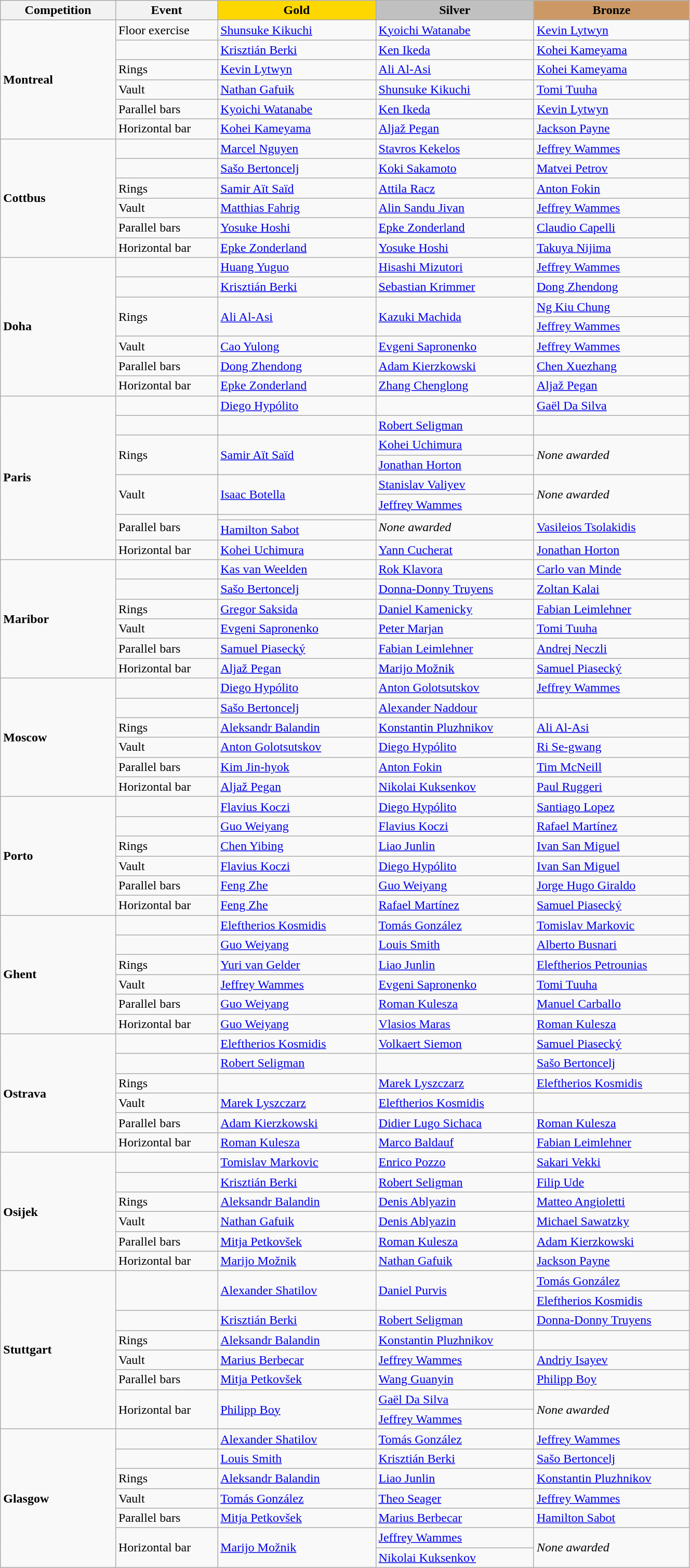<table class="wikitable" style="width:70%;">
<tr>
<th style="text-align:center; width:5%;">Competition</th>
<th style="text-align:center; width:5%;">Event</th>
<td style="text-align:center; width:10%; background:gold;"><strong>Gold</strong></td>
<td style="text-align:center; width:10%; background:silver;"><strong>Silver</strong></td>
<td style="text-align:center; width:10%; background:#c96;"><strong>Bronze</strong></td>
</tr>
<tr>
<td rowspan="6"><strong>Montreal</strong> </td>
<td>Floor exercise</td>
<td> <a href='#'>Shunsuke Kikuchi</a></td>
<td> <a href='#'>Kyoichi Watanabe</a></td>
<td> <a href='#'>Kevin Lytwyn</a></td>
</tr>
<tr>
<td></td>
<td> <a href='#'>Krisztián Berki</a></td>
<td> <a href='#'>Ken Ikeda</a></td>
<td> <a href='#'>Kohei Kameyama</a></td>
</tr>
<tr>
<td>Rings</td>
<td> <a href='#'>Kevin Lytwyn</a></td>
<td> <a href='#'>Ali Al-Asi</a></td>
<td> <a href='#'>Kohei Kameyama</a></td>
</tr>
<tr>
<td>Vault</td>
<td> <a href='#'>Nathan Gafuik</a></td>
<td> <a href='#'>Shunsuke Kikuchi</a></td>
<td> <a href='#'>Tomi Tuuha</a></td>
</tr>
<tr>
<td>Parallel bars</td>
<td> <a href='#'>Kyoichi Watanabe</a></td>
<td> <a href='#'>Ken Ikeda</a></td>
<td> <a href='#'>Kevin Lytwyn</a></td>
</tr>
<tr>
<td>Horizontal bar</td>
<td> <a href='#'>Kohei Kameyama</a></td>
<td> <a href='#'>Aljaž Pegan</a></td>
<td> <a href='#'>Jackson Payne</a></td>
</tr>
<tr>
<td rowspan="6"><strong>Cottbus</strong> </td>
<td></td>
<td> <a href='#'>Marcel Nguyen</a></td>
<td> <a href='#'>Stavros Kekelos</a></td>
<td> <a href='#'>Jeffrey Wammes</a></td>
</tr>
<tr>
<td></td>
<td> <a href='#'>Sašo Bertoncelj</a></td>
<td> <a href='#'>Koki Sakamoto</a></td>
<td> <a href='#'>Matvei Petrov</a></td>
</tr>
<tr>
<td>Rings</td>
<td> <a href='#'>Samir Aït Saïd</a></td>
<td> <a href='#'>Attila Racz</a></td>
<td> <a href='#'>Anton Fokin</a></td>
</tr>
<tr>
<td>Vault</td>
<td> <a href='#'>Matthias Fahrig</a></td>
<td> <a href='#'>Alin Sandu Jivan</a></td>
<td> <a href='#'>Jeffrey Wammes</a></td>
</tr>
<tr>
<td>Parallel bars</td>
<td> <a href='#'>Yosuke Hoshi</a></td>
<td> <a href='#'>Epke Zonderland</a></td>
<td> <a href='#'>Claudio Capelli</a></td>
</tr>
<tr>
<td>Horizontal bar</td>
<td> <a href='#'>Epke Zonderland</a></td>
<td> <a href='#'>Yosuke Hoshi</a></td>
<td> <a href='#'>Takuya Nijima</a></td>
</tr>
<tr>
<td rowspan="7"><strong>Doha</strong> </td>
<td></td>
<td> <a href='#'>Huang Yuguo</a></td>
<td> <a href='#'>Hisashi Mizutori</a></td>
<td> <a href='#'>Jeffrey Wammes</a></td>
</tr>
<tr>
<td></td>
<td> <a href='#'>Krisztián Berki</a></td>
<td> <a href='#'>Sebastian Krimmer</a></td>
<td> <a href='#'>Dong Zhendong</a></td>
</tr>
<tr>
<td rowspan=2>Rings</td>
<td rowspan=2> <a href='#'>Ali Al-Asi</a></td>
<td rowspan=2> <a href='#'>Kazuki Machida</a></td>
<td> <a href='#'>Ng Kiu Chung</a></td>
</tr>
<tr>
<td> <a href='#'>Jeffrey Wammes</a></td>
</tr>
<tr>
<td>Vault</td>
<td> <a href='#'>Cao Yulong</a></td>
<td> <a href='#'>Evgeni Sapronenko</a></td>
<td> <a href='#'>Jeffrey Wammes</a></td>
</tr>
<tr>
<td>Parallel bars</td>
<td> <a href='#'>Dong Zhendong</a></td>
<td> <a href='#'>Adam Kierzkowski</a></td>
<td> <a href='#'>Chen Xuezhang</a></td>
</tr>
<tr>
<td>Horizontal bar</td>
<td> <a href='#'>Epke Zonderland</a></td>
<td> <a href='#'>Zhang Chenglong</a></td>
<td> <a href='#'>Aljaž Pegan</a></td>
</tr>
<tr>
<td rowspan="9"><strong>Paris</strong> </td>
<td></td>
<td> <a href='#'>Diego Hypólito</a></td>
<td></td>
<td> <a href='#'>Gaël Da Silva</a></td>
</tr>
<tr>
<td></td>
<td></td>
<td> <a href='#'>Robert Seligman</a></td>
<td></td>
</tr>
<tr>
<td rowspan=2>Rings</td>
<td rowspan=2> <a href='#'>Samir Aït Saïd</a></td>
<td> <a href='#'>Kohei Uchimura</a></td>
<td rowspan=2><em>None awarded</em></td>
</tr>
<tr>
<td> <a href='#'>Jonathan Horton</a></td>
</tr>
<tr>
<td rowspan=2>Vault</td>
<td rowspan=2> <a href='#'>Isaac Botella</a></td>
<td> <a href='#'>Stanislav Valiyev</a></td>
<td rowspan=2><em>None awarded</em></td>
</tr>
<tr>
<td> <a href='#'>Jeffrey Wammes</a></td>
</tr>
<tr>
<td rowspan=2>Parallel bars</td>
<td></td>
<td rowspan=2><em>None awarded</em></td>
<td rowspan=2> <a href='#'>Vasileios Tsolakidis</a></td>
</tr>
<tr>
<td> <a href='#'>Hamilton Sabot</a></td>
</tr>
<tr>
<td>Horizontal bar</td>
<td> <a href='#'>Kohei Uchimura</a></td>
<td> <a href='#'>Yann Cucherat</a></td>
<td> <a href='#'>Jonathan Horton</a></td>
</tr>
<tr>
<td rowspan="6"><strong>Maribor</strong> </td>
<td></td>
<td> <a href='#'>Kas van Weelden</a></td>
<td> <a href='#'>Rok Klavora</a></td>
<td> <a href='#'>Carlo van Minde</a></td>
</tr>
<tr>
<td></td>
<td> <a href='#'>Sašo Bertoncelj</a></td>
<td> <a href='#'>Donna-Donny Truyens</a></td>
<td> <a href='#'>Zoltan Kalai</a></td>
</tr>
<tr>
<td>Rings</td>
<td> <a href='#'>Gregor Saksida</a></td>
<td> <a href='#'>Daniel Kamenicky</a></td>
<td> <a href='#'>Fabian Leimlehner</a></td>
</tr>
<tr>
<td>Vault</td>
<td> <a href='#'>Evgeni Sapronenko</a></td>
<td> <a href='#'>Peter Marjan</a></td>
<td> <a href='#'>Tomi Tuuha</a></td>
</tr>
<tr>
<td>Parallel bars</td>
<td> <a href='#'>Samuel Piasecký</a></td>
<td> <a href='#'>Fabian Leimlehner</a></td>
<td> <a href='#'>Andrej Neczli</a></td>
</tr>
<tr>
<td>Horizontal bar</td>
<td> <a href='#'>Aljaž Pegan</a></td>
<td> <a href='#'>Marijo Možnik</a></td>
<td> <a href='#'>Samuel Piasecký</a></td>
</tr>
<tr>
<td rowspan="6"><strong>Moscow</strong> </td>
<td></td>
<td> <a href='#'>Diego Hypólito</a></td>
<td> <a href='#'>Anton Golotsutskov</a></td>
<td> <a href='#'>Jeffrey Wammes</a></td>
</tr>
<tr>
<td></td>
<td> <a href='#'>Sašo Bertoncelj</a></td>
<td> <a href='#'>Alexander Naddour</a></td>
<td></td>
</tr>
<tr>
<td>Rings</td>
<td> <a href='#'>Aleksandr Balandin</a></td>
<td> <a href='#'>Konstantin Pluzhnikov</a></td>
<td> <a href='#'>Ali Al-Asi</a></td>
</tr>
<tr>
<td>Vault</td>
<td> <a href='#'>Anton Golotsutskov</a></td>
<td> <a href='#'>Diego Hypólito</a></td>
<td> <a href='#'>Ri Se-gwang</a></td>
</tr>
<tr>
<td>Parallel bars</td>
<td> <a href='#'>Kim Jin-hyok</a></td>
<td> <a href='#'>Anton Fokin</a></td>
<td> <a href='#'>Tim McNeill</a></td>
</tr>
<tr>
<td>Horizontal bar</td>
<td> <a href='#'>Aljaž Pegan</a></td>
<td> <a href='#'>Nikolai Kuksenkov</a></td>
<td> <a href='#'>Paul Ruggeri</a></td>
</tr>
<tr>
<td rowspan="6"><strong>Porto</strong> </td>
<td></td>
<td> <a href='#'>Flavius Koczi</a></td>
<td> <a href='#'>Diego Hypólito</a></td>
<td> <a href='#'>Santiago Lopez</a></td>
</tr>
<tr>
<td></td>
<td> <a href='#'>Guo Weiyang</a></td>
<td> <a href='#'>Flavius Koczi</a></td>
<td> <a href='#'>Rafael Martínez</a></td>
</tr>
<tr>
<td>Rings</td>
<td> <a href='#'>Chen Yibing</a></td>
<td> <a href='#'>Liao Junlin</a></td>
<td> <a href='#'>Ivan San Miguel</a></td>
</tr>
<tr>
<td>Vault</td>
<td> <a href='#'>Flavius Koczi</a></td>
<td> <a href='#'>Diego Hypólito</a></td>
<td> <a href='#'>Ivan San Miguel</a></td>
</tr>
<tr>
<td>Parallel bars</td>
<td> <a href='#'>Feng Zhe</a></td>
<td> <a href='#'>Guo Weiyang</a></td>
<td> <a href='#'>Jorge Hugo Giraldo</a></td>
</tr>
<tr>
<td>Horizontal bar</td>
<td> <a href='#'>Feng Zhe</a></td>
<td> <a href='#'>Rafael Martínez</a></td>
<td> <a href='#'>Samuel Piasecký</a></td>
</tr>
<tr>
<td rowspan="6"><strong>Ghent</strong> </td>
<td></td>
<td> <a href='#'>Eleftherios Kosmidis</a></td>
<td> <a href='#'>Tomás González</a></td>
<td> <a href='#'>Tomislav Markovic</a></td>
</tr>
<tr>
<td></td>
<td> <a href='#'>Guo Weiyang</a></td>
<td> <a href='#'>Louis Smith</a></td>
<td> <a href='#'>Alberto Busnari</a></td>
</tr>
<tr>
<td>Rings</td>
<td> <a href='#'>Yuri van Gelder</a></td>
<td> <a href='#'>Liao Junlin</a></td>
<td> <a href='#'>Eleftherios Petrounias</a></td>
</tr>
<tr>
<td>Vault</td>
<td> <a href='#'>Jeffrey Wammes</a></td>
<td> <a href='#'>Evgeni Sapronenko</a></td>
<td> <a href='#'>Tomi Tuuha</a></td>
</tr>
<tr>
<td>Parallel bars</td>
<td> <a href='#'>Guo Weiyang</a></td>
<td> <a href='#'>Roman Kulesza</a></td>
<td> <a href='#'>Manuel Carballo</a></td>
</tr>
<tr>
<td>Horizontal bar</td>
<td> <a href='#'>Guo Weiyang</a></td>
<td> <a href='#'>Vlasios Maras</a></td>
<td> <a href='#'>Roman Kulesza</a></td>
</tr>
<tr>
<td rowspan="6"><strong>Ostrava</strong> </td>
<td></td>
<td> <a href='#'>Eleftherios Kosmidis</a></td>
<td> <a href='#'>Volkaert Siemon</a></td>
<td> <a href='#'>Samuel Piasecký</a></td>
</tr>
<tr>
<td></td>
<td> <a href='#'>Robert Seligman</a></td>
<td></td>
<td> <a href='#'>Sašo Bertoncelj</a></td>
</tr>
<tr>
<td>Rings</td>
<td></td>
<td> <a href='#'>Marek Lyszczarz</a></td>
<td> <a href='#'>Eleftherios Kosmidis</a></td>
</tr>
<tr>
<td>Vault</td>
<td> <a href='#'>Marek Lyszczarz</a></td>
<td> <a href='#'>Eleftherios Kosmidis</a></td>
<td></td>
</tr>
<tr>
<td>Parallel bars</td>
<td> <a href='#'>Adam Kierzkowski</a></td>
<td> <a href='#'>Didier Lugo Sichaca</a></td>
<td> <a href='#'>Roman Kulesza</a></td>
</tr>
<tr>
<td>Horizontal bar</td>
<td> <a href='#'>Roman Kulesza</a></td>
<td> <a href='#'>Marco Baldauf</a></td>
<td> <a href='#'>Fabian Leimlehner</a></td>
</tr>
<tr>
<td rowspan="6"><strong>Osijek</strong> </td>
<td></td>
<td> <a href='#'>Tomislav Markovic</a></td>
<td> <a href='#'>Enrico Pozzo</a></td>
<td> <a href='#'>Sakari Vekki</a></td>
</tr>
<tr>
<td></td>
<td> <a href='#'>Krisztián Berki</a></td>
<td> <a href='#'>Robert Seligman</a></td>
<td> <a href='#'>Filip Ude</a></td>
</tr>
<tr>
<td>Rings</td>
<td> <a href='#'>Aleksandr Balandin</a></td>
<td> <a href='#'>Denis Ablyazin</a></td>
<td> <a href='#'>Matteo Angioletti</a></td>
</tr>
<tr>
<td>Vault</td>
<td> <a href='#'>Nathan Gafuik</a></td>
<td> <a href='#'>Denis Ablyazin</a></td>
<td> <a href='#'>Michael Sawatzky</a></td>
</tr>
<tr>
<td>Parallel bars</td>
<td> <a href='#'>Mitja Petkovšek</a></td>
<td> <a href='#'>Roman Kulesza</a></td>
<td> <a href='#'>Adam Kierzkowski</a></td>
</tr>
<tr>
<td>Horizontal bar</td>
<td> <a href='#'>Marijo Možnik</a></td>
<td> <a href='#'>Nathan Gafuik</a></td>
<td> <a href='#'>Jackson Payne</a></td>
</tr>
<tr>
<td rowspan="8"><strong>Stuttgart</strong> </td>
<td rowspan=2></td>
<td rowspan=2> <a href='#'>Alexander Shatilov</a></td>
<td rowspan=2> <a href='#'>Daniel Purvis</a></td>
<td> <a href='#'>Tomás González</a></td>
</tr>
<tr>
<td> <a href='#'>Eleftherios Kosmidis</a></td>
</tr>
<tr>
<td></td>
<td> <a href='#'>Krisztián Berki</a></td>
<td> <a href='#'>Robert Seligman</a></td>
<td> <a href='#'>Donna-Donny Truyens</a></td>
</tr>
<tr>
<td>Rings</td>
<td> <a href='#'>Aleksandr Balandin</a></td>
<td> <a href='#'>Konstantin Pluzhnikov</a></td>
<td></td>
</tr>
<tr>
<td>Vault</td>
<td> <a href='#'>Marius Berbecar</a></td>
<td> <a href='#'>Jeffrey Wammes</a></td>
<td> <a href='#'>Andriy Isayev</a></td>
</tr>
<tr>
<td>Parallel bars</td>
<td> <a href='#'>Mitja Petkovšek</a></td>
<td> <a href='#'>Wang Guanyin</a></td>
<td> <a href='#'>Philipp Boy</a></td>
</tr>
<tr>
<td rowspan=2>Horizontal bar</td>
<td rowspan=2> <a href='#'>Philipp Boy</a></td>
<td> <a href='#'>Gaël Da Silva</a></td>
<td rowspan=2><em>None awarded</em></td>
</tr>
<tr>
<td> <a href='#'>Jeffrey Wammes</a></td>
</tr>
<tr>
<td rowspan="7"><strong>Glasgow</strong> </td>
<td></td>
<td> <a href='#'>Alexander Shatilov</a></td>
<td> <a href='#'>Tomás González</a></td>
<td> <a href='#'>Jeffrey Wammes</a></td>
</tr>
<tr>
<td></td>
<td> <a href='#'>Louis Smith</a></td>
<td> <a href='#'>Krisztián Berki</a></td>
<td> <a href='#'>Sašo Bertoncelj</a></td>
</tr>
<tr>
<td>Rings</td>
<td> <a href='#'>Aleksandr Balandin</a></td>
<td> <a href='#'>Liao Junlin</a></td>
<td> <a href='#'>Konstantin Pluzhnikov</a></td>
</tr>
<tr>
<td>Vault</td>
<td> <a href='#'>Tomás González</a></td>
<td> <a href='#'>Theo Seager</a></td>
<td> <a href='#'>Jeffrey Wammes</a></td>
</tr>
<tr>
<td>Parallel bars</td>
<td> <a href='#'>Mitja Petkovšek</a></td>
<td> <a href='#'>Marius Berbecar</a></td>
<td> <a href='#'>Hamilton Sabot</a></td>
</tr>
<tr>
<td rowspan=2>Horizontal bar</td>
<td rowspan=2> <a href='#'>Marijo Možnik</a></td>
<td> <a href='#'>Jeffrey Wammes</a></td>
<td rowspan=2><em>None awarded</em></td>
</tr>
<tr>
<td> <a href='#'>Nikolai Kuksenkov</a></td>
</tr>
</table>
